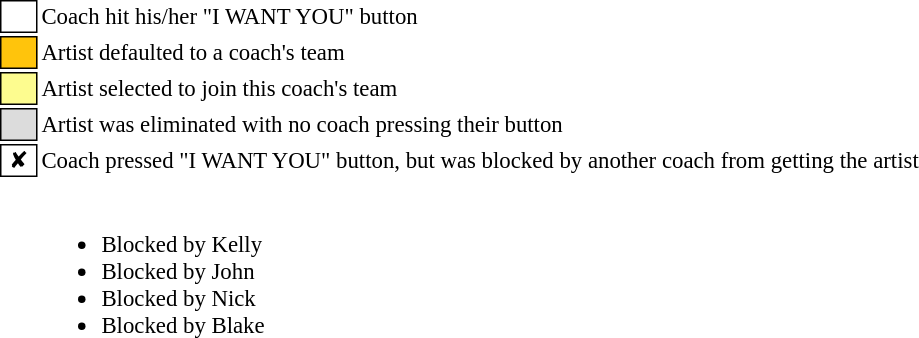<table class="toccolours" style="font-size: 95%; white-space: nowrap">
<tr>
<td style="background-color:white; border: 1px solid black;"> <strong></strong> </td>
<td>Coach hit his/her "I WANT YOU" button</td>
</tr>
<tr>
<td style="background:#ffc40c; border:1px solid black">    </td>
<td>Artist defaulted to a coach's team</td>
</tr>
<tr>
<td style="background:#fdfc8f; border:1px solid black">    </td>
<td style="padding-right: 8px">Artist selected to join this coach's team</td>
</tr>
<tr>
<td style="background:#dcdcdc; border:1px solid black">  </td>
<td>Artist was eliminated with no coach pressing their button</td>
</tr>
<tr>
<td style="background: white; border:1px solid black"> ✘ </td>
<td>Coach pressed "I WANT YOU" button, but was blocked by another coach from getting the artist</td>
</tr>
<tr>
<td></td>
<td><br><ul><li> Blocked by Kelly</li><li> Blocked by John</li><li> Blocked by Nick</li><li> Blocked by Blake</li></ul></td>
</tr>
</table>
